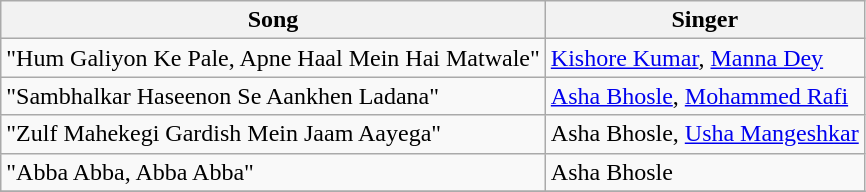<table class="wikitable">
<tr>
<th>Song</th>
<th>Singer</th>
</tr>
<tr>
<td>"Hum Galiyon Ke Pale, Apne Haal Mein Hai Matwale"</td>
<td><a href='#'>Kishore Kumar</a>, <a href='#'>Manna Dey</a></td>
</tr>
<tr>
<td>"Sambhalkar Haseenon Se Aankhen Ladana"</td>
<td><a href='#'>Asha Bhosle</a>, <a href='#'>Mohammed Rafi</a></td>
</tr>
<tr>
<td>"Zulf Mahekegi Gardish Mein Jaam Aayega"</td>
<td>Asha Bhosle, <a href='#'>Usha Mangeshkar</a></td>
</tr>
<tr>
<td>"Abba Abba, Abba Abba"</td>
<td>Asha Bhosle</td>
</tr>
<tr>
</tr>
</table>
